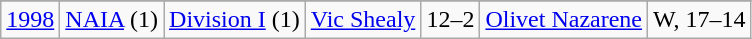<table class="wikitable">
<tr>
</tr>
<tr>
<td><a href='#'>1998</a></td>
<td rowspan=1><a href='#'>NAIA</a> (1)</td>
<td rowspan=1><a href='#'>Division I</a> (1)</td>
<td rowspan=1><a href='#'>Vic Shealy</a></td>
<td>12–2</td>
<td><a href='#'>Olivet Nazarene</a></td>
<td>W, 17–14</td>
</tr>
</table>
